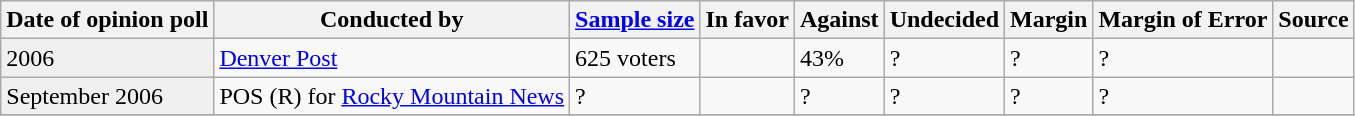<table class="wikitable">
<tr>
<th>Date of opinion poll</th>
<th>Conducted by</th>
<th><a href='#'>Sample size</a></th>
<th>In favor</th>
<th>Against</th>
<th>Undecided</th>
<th>Margin</th>
<th>Margin of Error</th>
<th>Source</th>
</tr>
<tr>
<td style="background:#f0f0f0;">2006</td>
<td><a href='#'>Denver Post</a></td>
<td>625 voters</td>
<td></td>
<td>43%</td>
<td>?</td>
<td>?</td>
<td>?</td>
<td></td>
</tr>
<tr>
<td style="background:#f0f0f0;">September 2006</td>
<td>POS (R) for <a href='#'>Rocky Mountain News</a></td>
<td>?</td>
<td></td>
<td>?</td>
<td>?</td>
<td>?</td>
<td>?</td>
<td></td>
</tr>
<tr>
</tr>
</table>
